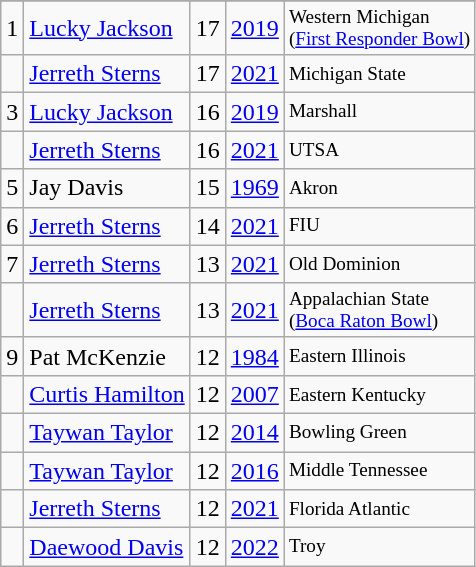<table class="wikitable">
<tr>
</tr>
<tr>
<td>1</td>
<td><a href='#'>Lucky Jackson</a></td>
<td>17</td>
<td><a href='#'>2019</a></td>
<td style="font-size:80%;">Western Michigan <br>(<a href='#'>First Responder Bowl</a>)</td>
</tr>
<tr>
<td></td>
<td><a href='#'>Jerreth Sterns</a></td>
<td>17</td>
<td><a href='#'>2021</a></td>
<td style="font-size:80%;">Michigan State</td>
</tr>
<tr>
<td>3</td>
<td><a href='#'>Lucky Jackson</a></td>
<td>16</td>
<td><a href='#'>2019</a></td>
<td style="font-size:80%;">Marshall</td>
</tr>
<tr>
<td></td>
<td><a href='#'>Jerreth Sterns</a></td>
<td>16</td>
<td><a href='#'>2021</a></td>
<td style="font-size:80%;">UTSA</td>
</tr>
<tr>
<td>5</td>
<td>Jay Davis</td>
<td>15</td>
<td><a href='#'>1969</a></td>
<td style="font-size:80%;">Akron</td>
</tr>
<tr>
<td>6</td>
<td><a href='#'>Jerreth Sterns</a></td>
<td>14</td>
<td><a href='#'>2021</a></td>
<td style="font-size:80%;">FIU</td>
</tr>
<tr>
<td>7</td>
<td><a href='#'>Jerreth Sterns</a></td>
<td>13</td>
<td><a href='#'>2021</a></td>
<td style="font-size:80%;">Old Dominion</td>
</tr>
<tr>
<td></td>
<td><a href='#'>Jerreth Sterns</a></td>
<td>13</td>
<td><a href='#'>2021</a></td>
<td style="font-size:80%;">Appalachian State<br>(<a href='#'>Boca Raton Bowl</a>)</td>
</tr>
<tr>
<td>9</td>
<td>Pat McKenzie</td>
<td>12</td>
<td><a href='#'>1984</a></td>
<td style="font-size:80%;">Eastern Illinois</td>
</tr>
<tr>
<td></td>
<td><a href='#'>Curtis Hamilton</a></td>
<td>12</td>
<td><a href='#'>2007</a></td>
<td style="font-size:80%;">Eastern Kentucky</td>
</tr>
<tr>
<td></td>
<td><a href='#'>Taywan Taylor</a></td>
<td>12</td>
<td><a href='#'>2014</a></td>
<td style="font-size:80%;">Bowling Green</td>
</tr>
<tr>
<td></td>
<td><a href='#'>Taywan Taylor</a></td>
<td>12</td>
<td><a href='#'>2016</a></td>
<td style="font-size:80%;">Middle Tennessee</td>
</tr>
<tr>
<td></td>
<td><a href='#'>Jerreth Sterns</a></td>
<td>12</td>
<td><a href='#'>2021</a></td>
<td style="font-size:80%;">Florida Atlantic</td>
</tr>
<tr>
<td></td>
<td><a href='#'>Daewood Davis</a></td>
<td>12</td>
<td><a href='#'>2022</a></td>
<td style="font-size:80%;">Troy</td>
</tr>
</table>
